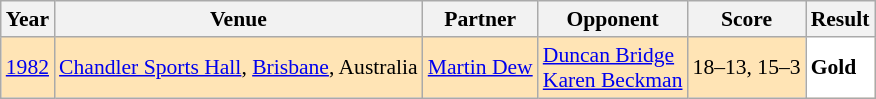<table class="sortable wikitable" style="font-size: 90%;">
<tr>
<th>Year</th>
<th>Venue</th>
<th>Partner</th>
<th>Opponent</th>
<th>Score</th>
<th>Result</th>
</tr>
<tr style="background:#FFE4B5">
<td align="center"><a href='#'>1982</a></td>
<td align="left"><a href='#'>Chandler Sports Hall</a>, <a href='#'>Brisbane</a>, Australia</td>
<td align="left"> <a href='#'>Martin Dew</a></td>
<td align="left"> <a href='#'>Duncan Bridge</a><br> <a href='#'>Karen Beckman</a></td>
<td align="left">18–13, 15–3</td>
<td style="text-align:left; background: white"> <strong>Gold</strong></td>
</tr>
</table>
